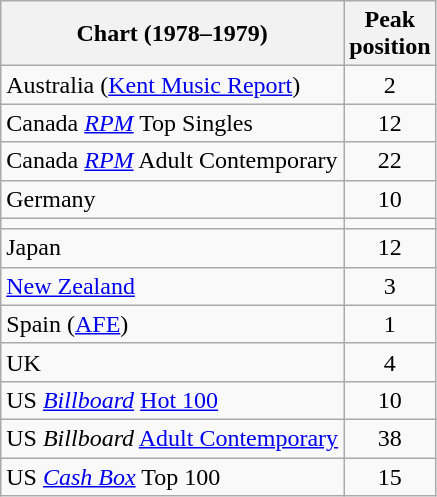<table class="wikitable sortable">
<tr>
<th>Chart (1978–1979)</th>
<th>Peak<br>position</th>
</tr>
<tr>
<td>Australia (<a href='#'>Kent Music Report</a>)</td>
<td style="text-align:center;">2</td>
</tr>
<tr>
<td>Canada <a href='#'><em>RPM</em></a> Top Singles</td>
<td style="text-align:center;">12</td>
</tr>
<tr>
<td>Canada <a href='#'><em>RPM</em></a> Adult Contemporary</td>
<td style="text-align:center;">22</td>
</tr>
<tr>
<td>Germany</td>
<td style="text-align:center;">10</td>
</tr>
<tr>
<td></td>
</tr>
<tr>
<td>Japan</td>
<td style="text-align:center;">12</td>
</tr>
<tr>
<td><a href='#'>New Zealand</a></td>
<td style="text-align:center;">3</td>
</tr>
<tr>
<td>Spain (<a href='#'>AFE</a>)</td>
<td align="center">1</td>
</tr>
<tr>
<td>UK</td>
<td style="text-align:center;">4</td>
</tr>
<tr>
<td>US <em><a href='#'>Billboard</a></em> <a href='#'>Hot 100</a></td>
<td style="text-align:center;">10</td>
</tr>
<tr>
<td>US <em>Billboard</em> <a href='#'>Adult Contemporary</a></td>
<td style="text-align:center;">38</td>
</tr>
<tr>
<td>US <a href='#'><em>Cash Box</em></a> Top 100</td>
<td align="center">15</td>
</tr>
</table>
